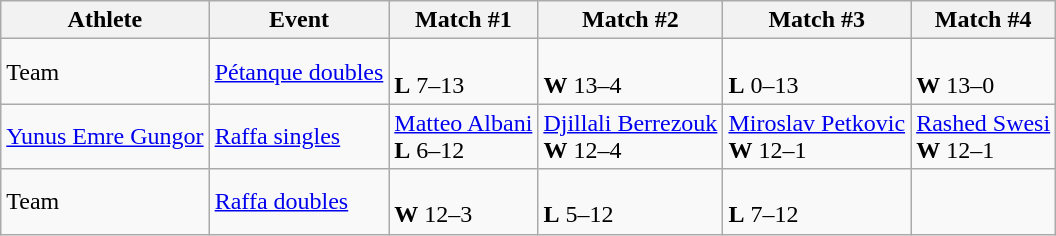<table class="wikitable">
<tr>
<th>Athlete</th>
<th>Event</th>
<th>Match #1</th>
<th>Match #2</th>
<th>Match #3</th>
<th>Match #4</th>
</tr>
<tr>
<td>Team</td>
<td><a href='#'>Pétanque doubles</a></td>
<td> <br><strong>L</strong> 7–13</td>
<td> <br><strong>W</strong> 13–4</td>
<td> <br><strong>L</strong> 0–13</td>
<td> <br><strong>W</strong> 13–0</td>
</tr>
<tr>
<td><a href='#'>Yunus Emre Gungor</a></td>
<td><a href='#'>Raffa singles</a></td>
<td> <a href='#'>Matteo Albani</a> <br><strong>L</strong> 6–12</td>
<td> <a href='#'>Djillali Berrezouk</a> <br><strong>W</strong> 12–4</td>
<td> <a href='#'>Miroslav Petkovic</a> <br><strong>W</strong> 12–1</td>
<td> <a href='#'>Rashed Swesi</a> <br><strong>W</strong> 12–1</td>
</tr>
<tr>
<td>Team</td>
<td><a href='#'>Raffa doubles</a></td>
<td> <br><strong>W</strong> 12–3</td>
<td> <br><strong>L</strong> 5–12</td>
<td> <br><strong>L</strong> 7–12</td>
<td></td>
</tr>
</table>
